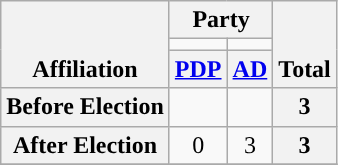<table class=wikitable style="text-align:center">
<tr style="vertical-align:bottom;">
<th rowspan=3>Affiliation</th>
<th colspan=2>Party</th>
<th rowspan=3>Total</th>
</tr>
<tr>
<td style="background-color:"></td>
<td style="background-color:"></td>
</tr>
<tr>
<th><a href='#'>PDP</a></th>
<th><a href='#'>AD</a></th>
</tr>
<tr>
<th>Before Election</th>
<td></td>
<td></td>
<th>3</th>
</tr>
<tr>
<th>After Election</th>
<td>0</td>
<td>3</td>
<th>3</th>
</tr>
<tr>
</tr>
</table>
